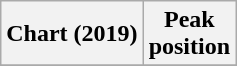<table class="wikitable plainrowheaders" style="text-align:center">
<tr>
<th scope="col">Chart (2019)</th>
<th scope="col">Peak<br>position</th>
</tr>
<tr>
</tr>
</table>
